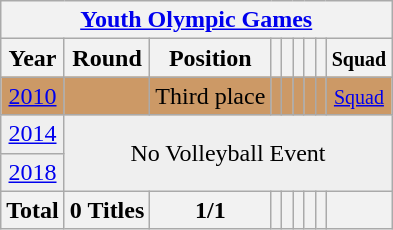<table class="wikitable" style="text-align: center;">
<tr>
<th colspan=9><a href='#'>Youth Olympic Games</a></th>
</tr>
<tr>
<th>Year</th>
<th>Round</th>
<th>Position</th>
<th></th>
<th></th>
<th></th>
<th></th>
<th></th>
<th><small>Squad</small></th>
</tr>
<tr bgcolor=cc9966>
<td> <a href='#'>2010</a></td>
<td></td>
<td>Third place</td>
<td></td>
<td></td>
<td></td>
<td></td>
<td></td>
<td><small> <a href='#'>Squad</a> </small></td>
</tr>
<tr bgcolor="efefef">
<td> <a href='#'>2014</a></td>
<td colspan=9 rowspan=2 align=center>No Volleyball Event</td>
</tr>
<tr bgcolor="efefef">
<td> <a href='#'>2018</a></td>
</tr>
<tr>
<th>Total</th>
<th>0 Titles</th>
<th>1/1</th>
<th></th>
<th></th>
<th></th>
<th></th>
<th></th>
<th></th>
</tr>
</table>
